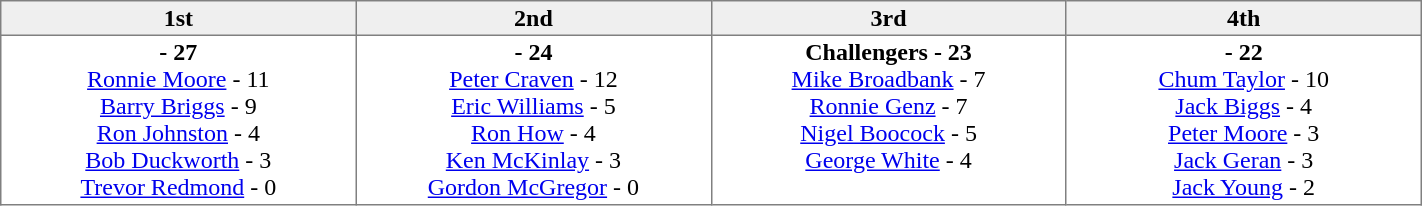<table border=1 cellpadding=2 cellspacing=0 width=75% style="border-collapse:collapse">
<tr align=center style="background:#efefef;">
<th width=20% >1st</th>
<th width=20% >2nd</th>
<th width=20% >3rd</th>
<th width=20%>4th</th>
</tr>
<tr align=center>
<td valign=top ><strong> - 27</strong><br><a href='#'>Ronnie Moore</a> - 11<br><a href='#'>Barry Briggs</a> - 9<br><a href='#'>Ron Johnston</a> - 4<br><a href='#'>Bob Duckworth</a> - 3<br><a href='#'>Trevor Redmond</a> - 0</td>
<td valign=top ><strong> - 24</strong><br><a href='#'>Peter Craven</a> - 12<br><a href='#'>Eric Williams</a> - 5<br><a href='#'>Ron How</a> - 4<br><a href='#'>Ken McKinlay</a> - 3<br><a href='#'>Gordon McGregor</a> - 0</td>
<td valign=top ><strong>Challengers - 23</strong><br><a href='#'>Mike Broadbank</a> - 7<br><a href='#'>Ronnie Genz</a> - 7<br><a href='#'>Nigel Boocock</a>  - 5<br><a href='#'>George White</a> - 4</td>
<td valign=top><strong> - 22</strong><br><a href='#'>Chum Taylor</a> - 10<br><a href='#'>Jack Biggs</a> - 4<br><a href='#'>Peter Moore</a> - 3<br><a href='#'>Jack Geran</a> - 3<br><a href='#'>Jack Young</a> - 2</td>
</tr>
</table>
